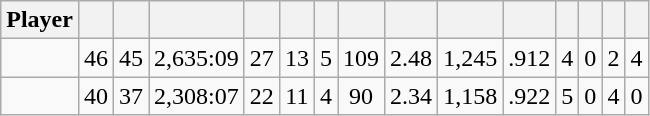<table class="wikitable sortable" style=" text-align:center;">
<tr>
<th>Player</th>
<th></th>
<th></th>
<th></th>
<th></th>
<th></th>
<th></th>
<th></th>
<th></th>
<th></th>
<th></th>
<th></th>
<th></th>
<th></th>
<th></th>
</tr>
<tr>
<td></td>
<td>46</td>
<td>45</td>
<td>2,635:09</td>
<td>27</td>
<td>13</td>
<td>5</td>
<td>109</td>
<td>2.48</td>
<td>1,245</td>
<td>.912</td>
<td>4</td>
<td>0</td>
<td>2</td>
<td>4</td>
</tr>
<tr>
<td></td>
<td>40</td>
<td>37</td>
<td>2,308:07</td>
<td>22</td>
<td>11</td>
<td>4</td>
<td>90</td>
<td>2.34</td>
<td>1,158</td>
<td>.922</td>
<td>5</td>
<td>0</td>
<td>4</td>
<td>0</td>
</tr>
</table>
